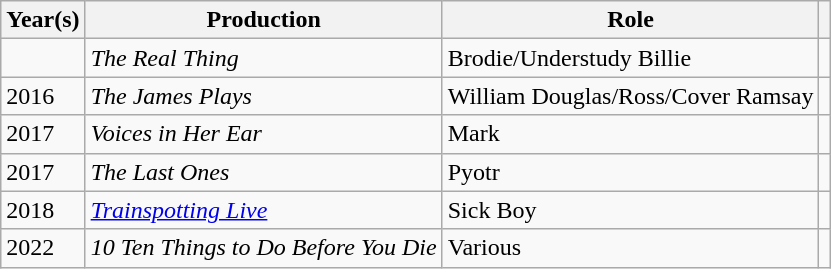<table class="wikitable">
<tr>
<th>Year(s)</th>
<th>Production</th>
<th>Role</th>
<th></th>
</tr>
<tr>
<td></td>
<td><em>The Real Thing</em></td>
<td>Brodie/Understudy Billie</td>
<td style="text-align:center;"></td>
</tr>
<tr>
<td>2016</td>
<td><em>The James Plays</em></td>
<td>William Douglas/Ross/Cover Ramsay</td>
<td style="text-align:center;"></td>
</tr>
<tr>
<td>2017</td>
<td><em>Voices in Her Ear</em></td>
<td>Mark</td>
<td style="text-align:center;"></td>
</tr>
<tr>
<td>2017</td>
<td><em>The Last Ones</em></td>
<td>Pyotr</td>
<td style="text-align:center;"></td>
</tr>
<tr>
<td>2018</td>
<td><em><a href='#'>Trainspotting Live</a></em></td>
<td>Sick Boy</td>
<td style="text-align:center;"></td>
</tr>
<tr>
<td>2022</td>
<td><em>10 Ten Things to Do Before You Die</em></td>
<td>Various</td>
<td style="text-align:center;"></td>
</tr>
</table>
